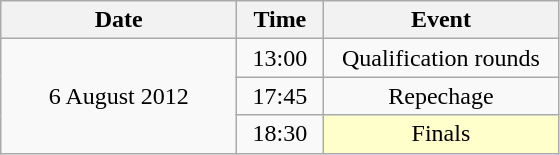<table class = "wikitable" style="text-align:center;">
<tr>
<th width=150>Date</th>
<th width=50>Time</th>
<th width=150>Event</th>
</tr>
<tr>
<td rowspan=3>6 August 2012</td>
<td>13:00</td>
<td>Qualification rounds</td>
</tr>
<tr>
<td>17:45</td>
<td>Repechage</td>
</tr>
<tr>
<td>18:30</td>
<td bgcolor=ffffcc>Finals</td>
</tr>
</table>
